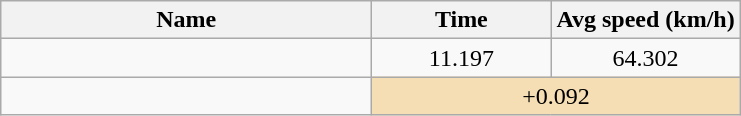<table class="wikitable" style="text-align:center;">
<tr>
<th style="width:15em">Name</th>
<th style="width:7em">Time</th>
<th>Avg speed (km/h)</th>
</tr>
<tr>
<td align=left></td>
<td>11.197</td>
<td>64.302</td>
</tr>
<tr>
<td align=left></td>
<td bgcolor=wheat colspan=2>+0.092</td>
</tr>
</table>
